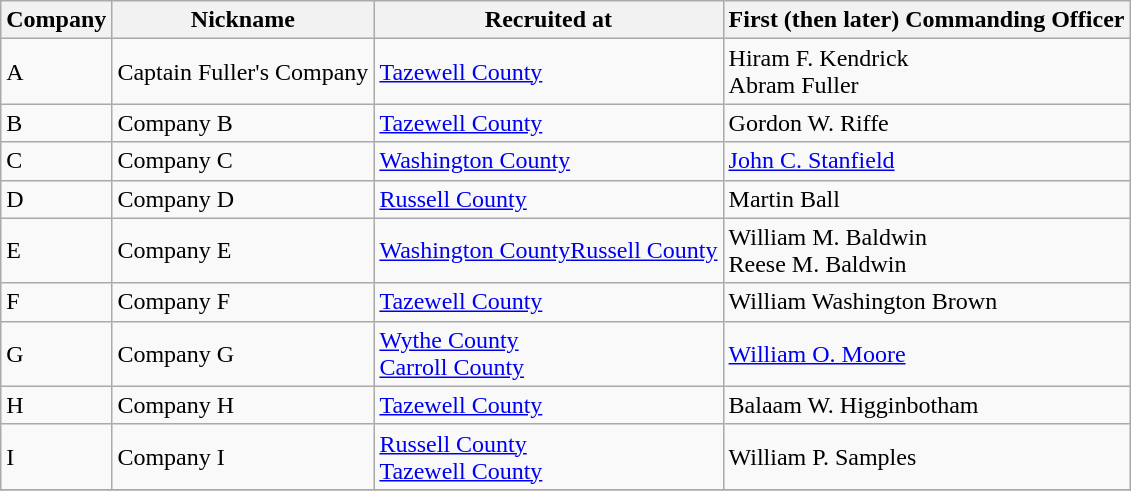<table class="wikitable sortable">
<tr>
<th scope="col">Company</th>
<th scope="col">Nickname</th>
<th scope="col">Recruited at</th>
<th scope="col">First (then later) Commanding Officer<br></th>
</tr>
<tr>
<td>A</td>
<td>Captain Fuller's Company</td>
<td><a href='#'>Tazewell County</a></td>
<td>Hiram F. Kendrick<br>Abram Fuller</td>
</tr>
<tr>
<td>B</td>
<td>Company B</td>
<td><a href='#'>Tazewell County</a></td>
<td>Gordon W. Riffe</td>
</tr>
<tr>
<td>C</td>
<td>Company C</td>
<td><a href='#'>Washington County</a></td>
<td><a href='#'>John C. Stanfield</a></td>
</tr>
<tr>
<td>D</td>
<td>Company D</td>
<td><a href='#'>Russell County</a></td>
<td>Martin Ball</td>
</tr>
<tr>
<td>E</td>
<td>Company E</td>
<td><a href='#'>Washington County</a><a href='#'>Russell County</a></td>
<td>William M. Baldwin<br>Reese M. Baldwin</td>
</tr>
<tr>
<td>F</td>
<td>Company F</td>
<td><a href='#'>Tazewell County</a></td>
<td>William Washington Brown</td>
</tr>
<tr>
<td>G</td>
<td>Company G</td>
<td><a href='#'>Wythe County</a><br><a href='#'>Carroll County</a></td>
<td><a href='#'>William O. Moore</a></td>
</tr>
<tr>
<td>H</td>
<td>Company H</td>
<td><a href='#'>Tazewell County</a></td>
<td>Balaam W. Higginbotham</td>
</tr>
<tr>
<td>I</td>
<td>Company I</td>
<td><a href='#'>Russell County</a><br><a href='#'>Tazewell County</a></td>
<td>William P. Samples</td>
</tr>
<tr>
</tr>
</table>
